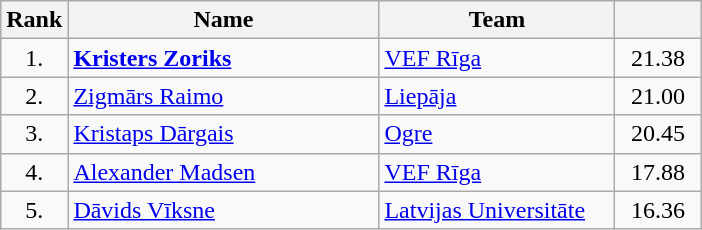<table class="wikitable" style="text-align: center;">
<tr>
<th>Rank</th>
<th width=200>Name</th>
<th width=150>Team</th>
<th width=50></th>
</tr>
<tr>
<td>1.</td>
<td align="left"> <strong><a href='#'>Kristers Zoriks</a></strong></td>
<td style="text-align:left;"><a href='#'>VEF Rīga</a></td>
<td>21.38</td>
</tr>
<tr>
<td>2.</td>
<td align="left"> <a href='#'>Zigmārs Raimo</a></td>
<td style="text-align:left;"><a href='#'>Liepāja</a></td>
<td>21.00</td>
</tr>
<tr>
<td>3.</td>
<td align="left"> <a href='#'>Kristaps Dārgais</a></td>
<td style="text-align:left;"><a href='#'>Ogre</a></td>
<td>20.45</td>
</tr>
<tr>
<td>4.</td>
<td align="left"> <a href='#'>Alexander Madsen</a></td>
<td style="text-align:left;"><a href='#'>VEF Rīga</a></td>
<td>17.88</td>
</tr>
<tr>
<td>5.</td>
<td align="left"> <a href='#'>Dāvids Vīksne</a></td>
<td style="text-align:left;"><a href='#'>Latvijas Universitāte</a></td>
<td>16.36</td>
</tr>
</table>
